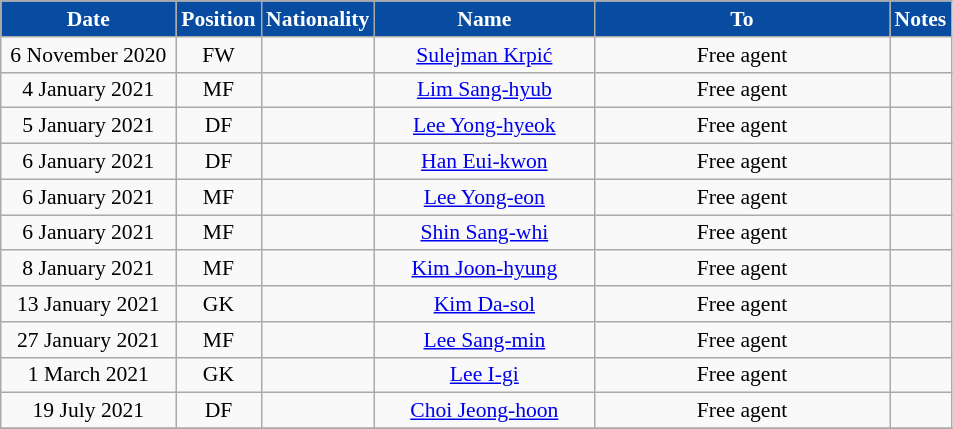<table class="wikitable" style="text-align:center; font-size:90%; ">
<tr>
<th style="background:#074CA1; color:#FFFFFF; width:110px;">Date</th>
<th style="background:#074CA1; color:#FFFFFF; width:50px;">Position</th>
<th style="background:#074CA1; color:#FFFFFF; width:50px;">Nationality</th>
<th style="background:#074CA1; color:#FFFFFF; width:140px;">Name</th>
<th style="background:#074CA1; color:#FFFFFF; width:190px;">To</th>
<th style="background:#074CA1; color:#FFFFFF; width:30px;">Notes</th>
</tr>
<tr>
<td>6 November 2020</td>
<td>FW</td>
<td></td>
<td><a href='#'>Sulejman Krpić</a></td>
<td>Free agent</td>
<td></td>
</tr>
<tr>
<td>4 January 2021</td>
<td>MF</td>
<td></td>
<td><a href='#'>Lim Sang-hyub</a></td>
<td>Free agent</td>
<td></td>
</tr>
<tr>
<td>5 January 2021</td>
<td>DF</td>
<td></td>
<td><a href='#'>Lee Yong-hyeok</a></td>
<td>Free agent</td>
<td></td>
</tr>
<tr>
<td>6 January 2021</td>
<td>DF</td>
<td></td>
<td><a href='#'>Han Eui-kwon</a></td>
<td>Free agent</td>
<td></td>
</tr>
<tr>
<td>6 January 2021</td>
<td>MF</td>
<td></td>
<td><a href='#'>Lee Yong-eon</a></td>
<td>Free agent</td>
<td></td>
</tr>
<tr>
<td>6 January 2021</td>
<td>MF</td>
<td></td>
<td><a href='#'>Shin Sang-whi</a></td>
<td>Free agent</td>
<td></td>
</tr>
<tr>
<td>8 January 2021</td>
<td>MF</td>
<td></td>
<td><a href='#'>Kim Joon-hyung</a></td>
<td>Free agent</td>
<td></td>
</tr>
<tr>
<td>13 January 2021</td>
<td>GK</td>
<td></td>
<td><a href='#'>Kim Da-sol</a></td>
<td>Free agent</td>
<td></td>
</tr>
<tr>
<td>27 January 2021</td>
<td>MF</td>
<td></td>
<td><a href='#'>Lee Sang-min</a></td>
<td>Free agent</td>
<td></td>
</tr>
<tr>
<td>1 March 2021</td>
<td>GK</td>
<td></td>
<td><a href='#'>Lee I-gi</a></td>
<td>Free agent</td>
<td></td>
</tr>
<tr>
<td>19 July 2021</td>
<td>DF</td>
<td></td>
<td><a href='#'>Choi Jeong-hoon</a></td>
<td>Free agent</td>
<td></td>
</tr>
<tr>
</tr>
</table>
